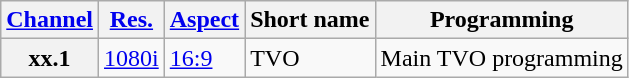<table class="wikitable">
<tr>
<th scope = "col"><a href='#'>Channel</a></th>
<th scope = "col"><a href='#'>Res.</a></th>
<th scope = "col"><a href='#'>Aspect</a></th>
<th scope = "col">Short name</th>
<th scope = "col">Programming</th>
</tr>
<tr>
<th scope = "row">xx.1</th>
<td><a href='#'>1080i</a></td>
<td><a href='#'>16:9</a></td>
<td>TVO</td>
<td>Main TVO programming</td>
</tr>
</table>
